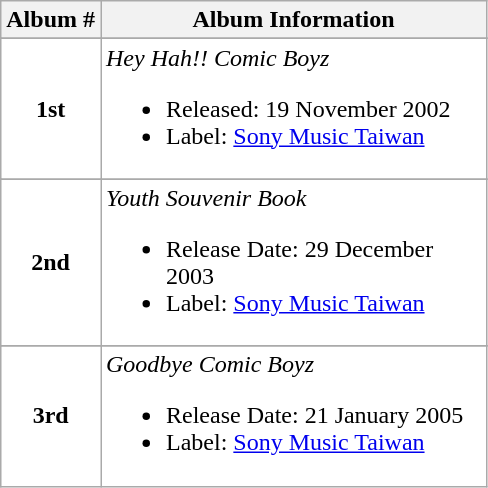<table class="wikitable">
<tr>
<th align-"left">Album #</th>
<th align="left" width="250px">Album Information</th>
</tr>
<tr>
</tr>
<tr bgcolor="#FFFFFF">
<td align="center"><strong>1st</strong></td>
<td align="left"><em>Hey Hah!! Comic Boyz</em><br><ul><li>Released: 19 November 2002</li><li>Label: <a href='#'>Sony Music Taiwan</a></li></ul></td>
</tr>
<tr>
</tr>
<tr bgcolor="#FFFFFF">
<td align="center"><strong>2nd</strong></td>
<td align="left"><em>Youth Souvenir Book</em><br><ul><li>Release Date: 29 December 2003</li><li>Label: <a href='#'>Sony Music Taiwan</a></li></ul></td>
</tr>
<tr>
</tr>
<tr bgcolor="#FFFFFF">
<td align="center"><strong>3rd</strong></td>
<td align="left"><em>Goodbye Comic Boyz</em><br><ul><li>Release Date: 21 January 2005</li><li>Label: <a href='#'>Sony Music Taiwan</a></li></ul></td>
</tr>
</table>
